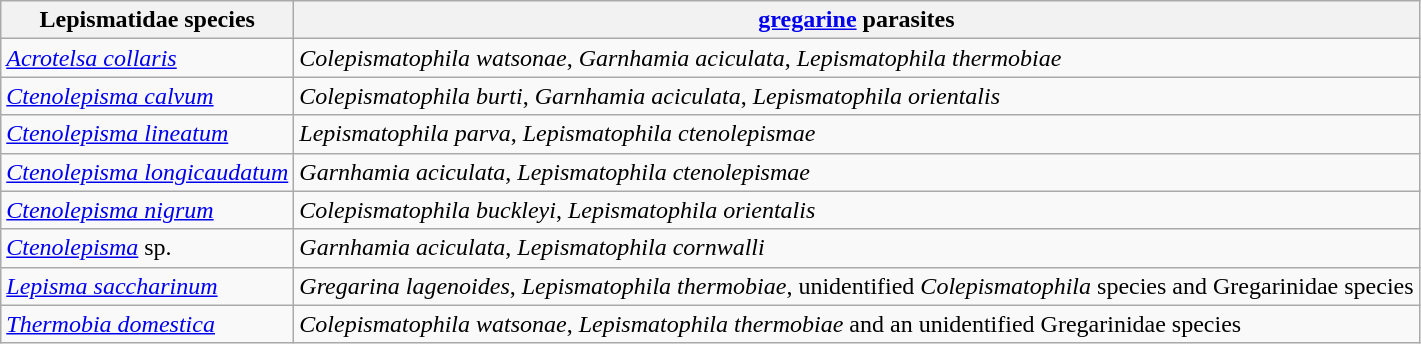<table class="wikitable">
<tr>
<th>Lepismatidae species</th>
<th><a href='#'>gregarine</a> parasites</th>
</tr>
<tr>
<td><em><a href='#'>Acrotelsa collaris</a></em></td>
<td><em>Colepismatophila watsonae</em>, <em>Garnhamia aciculata</em>, <em>Lepismatophila thermobiae</em></td>
</tr>
<tr>
<td><em><a href='#'>Ctenolepisma calvum</a></em></td>
<td><em>Colepismatophila burti</em>, <em>Garnhamia aciculata</em>, <em>Lepismatophila orientalis</em></td>
</tr>
<tr>
<td><em><a href='#'>Ctenolepisma lineatum</a></em></td>
<td><em>Lepismatophila parva</em>, <em>Lepismatophila ctenolepismae</em></td>
</tr>
<tr>
<td><em><a href='#'>Ctenolepisma longicaudatum</a></em></td>
<td><em>Garnhamia aciculata</em>, <em>Lepismatophila ctenolepismae</em></td>
</tr>
<tr>
<td><em><a href='#'>Ctenolepisma nigrum</a></em></td>
<td><em>Colepismatophila buckleyi</em>, <em>Lepismatophila orientalis</em></td>
</tr>
<tr>
<td><em><a href='#'>Ctenolepisma</a></em> sp.</td>
<td><em>Garnhamia aciculata</em>, <em>Lepismatophila cornwalli</em></td>
</tr>
<tr>
<td><em><a href='#'>Lepisma saccharinum</a></em></td>
<td><em>Gregarina lagenoides</em>, <em>Lepismatophila thermobiae</em>, unidentified <em>Colepismatophila</em> species and Gregarinidae species</td>
</tr>
<tr>
<td><em><a href='#'>Thermobia domestica</a></em></td>
<td><em>Colepismatophila watsonae</em>, <em>Lepismatophila thermobiae</em> and an unidentified Gregarinidae species</td>
</tr>
</table>
